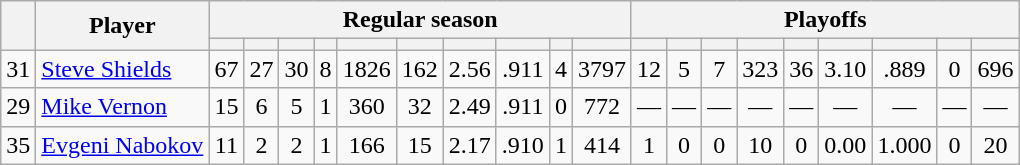<table class="wikitable plainrowheaders" style="text-align:center;">
<tr>
<th scope="col" rowspan="2"></th>
<th scope="col" rowspan="2">Player</th>
<th scope=colgroup colspan=10>Regular season</th>
<th scope=colgroup colspan=9>Playoffs</th>
</tr>
<tr>
<th scope="col"></th>
<th scope="col"></th>
<th scope="col"></th>
<th scope="col"></th>
<th scope="col"></th>
<th scope="col"></th>
<th scope="col"></th>
<th scope="col"></th>
<th scope="col"></th>
<th scope="col"></th>
<th scope="col"></th>
<th scope="col"></th>
<th scope="col"></th>
<th scope="col"></th>
<th scope="col"></th>
<th scope="col"></th>
<th scope="col"></th>
<th scope="col"></th>
<th scope="col"></th>
</tr>
<tr>
<td scope="row">31</td>
<td align="left"><a href='#'>Steve Shields</a></td>
<td>67</td>
<td>27</td>
<td>30</td>
<td>8</td>
<td>1826</td>
<td>162</td>
<td>2.56</td>
<td>.911</td>
<td>4</td>
<td>3797</td>
<td>12</td>
<td>5</td>
<td>7</td>
<td>323</td>
<td>36</td>
<td>3.10</td>
<td>.889</td>
<td>0</td>
<td>696</td>
</tr>
<tr>
<td scope="row">29</td>
<td align="left"><a href='#'>Mike Vernon</a></td>
<td>15</td>
<td>6</td>
<td>5</td>
<td>1</td>
<td>360</td>
<td>32</td>
<td>2.49</td>
<td>.911</td>
<td>0</td>
<td>772</td>
<td>—</td>
<td>—</td>
<td>—</td>
<td>—</td>
<td>—</td>
<td>—</td>
<td>—</td>
<td>—</td>
<td>—</td>
</tr>
<tr>
<td scope="row">35</td>
<td align="left"><a href='#'>Evgeni Nabokov</a></td>
<td>11</td>
<td>2</td>
<td>2</td>
<td>1</td>
<td>166</td>
<td>15</td>
<td>2.17</td>
<td>.910</td>
<td>1</td>
<td>414</td>
<td>1</td>
<td>0</td>
<td>0</td>
<td>10</td>
<td>0</td>
<td>0.00</td>
<td>1.000</td>
<td>0</td>
<td>20</td>
</tr>
</table>
